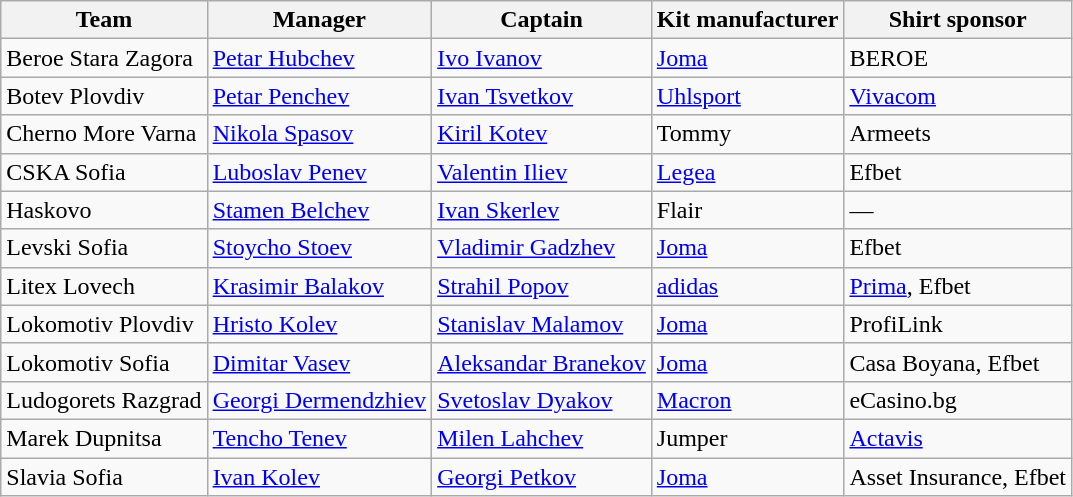<table class="wikitable sortable" style="text-align: left;">
<tr>
<th>Team</th>
<th>Manager</th>
<th>Captain</th>
<th>Kit manufacturer</th>
<th>Shirt sponsor</th>
</tr>
<tr>
<td>Beroe Stara Zagora</td>
<td> <a href='#'>Petar Hubchev</a></td>
<td> <a href='#'>Ivo Ivanov</a></td>
<td><a href='#'>Joma</a></td>
<td>BEROE</td>
</tr>
<tr>
<td>Botev Plovdiv</td>
<td> <a href='#'>Petar Penchev</a></td>
<td> <a href='#'>Ivan Tsvetkov</a></td>
<td><a href='#'>Uhlsport</a></td>
<td><a href='#'>Vivacom</a></td>
</tr>
<tr>
<td>Cherno More Varna</td>
<td> <a href='#'>Nikola Spasov</a></td>
<td> <a href='#'>Kiril Kotev</a></td>
<td>Tommy</td>
<td>Armeets</td>
</tr>
<tr>
<td>CSKA Sofia</td>
<td> <a href='#'>Luboslav Penev</a></td>
<td> <a href='#'>Valentin Iliev</a></td>
<td><a href='#'>Legea</a></td>
<td>Efbet</td>
</tr>
<tr>
<td>Haskovo</td>
<td> <a href='#'>Stamen Belchev</a></td>
<td> <a href='#'>Ivan Skerlev</a></td>
<td>Flair</td>
<td>—</td>
</tr>
<tr>
<td>Levski Sofia</td>
<td> <a href='#'>Stoycho Stoev</a></td>
<td> <a href='#'>Vladimir Gadzhev</a></td>
<td><a href='#'>Joma</a></td>
<td>Efbet</td>
</tr>
<tr>
<td>Litex Lovech</td>
<td> <a href='#'>Krasimir Balakov</a></td>
<td> <a href='#'>Strahil Popov</a></td>
<td><a href='#'>adidas</a></td>
<td><a href='#'>Prima</a>, Efbet</td>
</tr>
<tr>
<td>Lokomotiv Plovdiv</td>
<td> <a href='#'>Hristo Kolev</a></td>
<td> <a href='#'>Stanislav Malamov</a></td>
<td><a href='#'>Joma</a></td>
<td>ProfiLink</td>
</tr>
<tr>
<td>Lokomotiv Sofia</td>
<td> <a href='#'>Dimitar Vasev</a></td>
<td> <a href='#'>Aleksandar Branekov</a></td>
<td><a href='#'>Joma</a></td>
<td>Casa Boyana, Efbet</td>
</tr>
<tr>
<td>Ludogorets Razgrad</td>
<td> <a href='#'>Georgi Dermendzhiev</a></td>
<td> <a href='#'>Svetoslav Dyakov</a></td>
<td><a href='#'>Macron</a></td>
<td>eCasino.bg</td>
</tr>
<tr>
<td>Marek Dupnitsa</td>
<td> <a href='#'>Tencho Tenev</a></td>
<td> <a href='#'>Milen Lahchev</a></td>
<td>Jumper</td>
<td><a href='#'>Actavis</a></td>
</tr>
<tr>
<td>Slavia Sofia</td>
<td> <a href='#'>Ivan Kolev</a></td>
<td> <a href='#'>Georgi Petkov</a></td>
<td><a href='#'>Joma</a></td>
<td>Asset Insurance, Efbet</td>
</tr>
</table>
